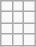<table class="wikitable" style="margin-left: auto; margin-right: auto; border: none;">
<tr>
<td><span></span></td>
<td></td>
<td></td>
</tr>
<tr>
<td></td>
<td></td>
<td></td>
</tr>
<tr>
<td></td>
<td></td>
<td></td>
</tr>
<tr>
<td></td>
<td></td>
<td></td>
</tr>
</table>
